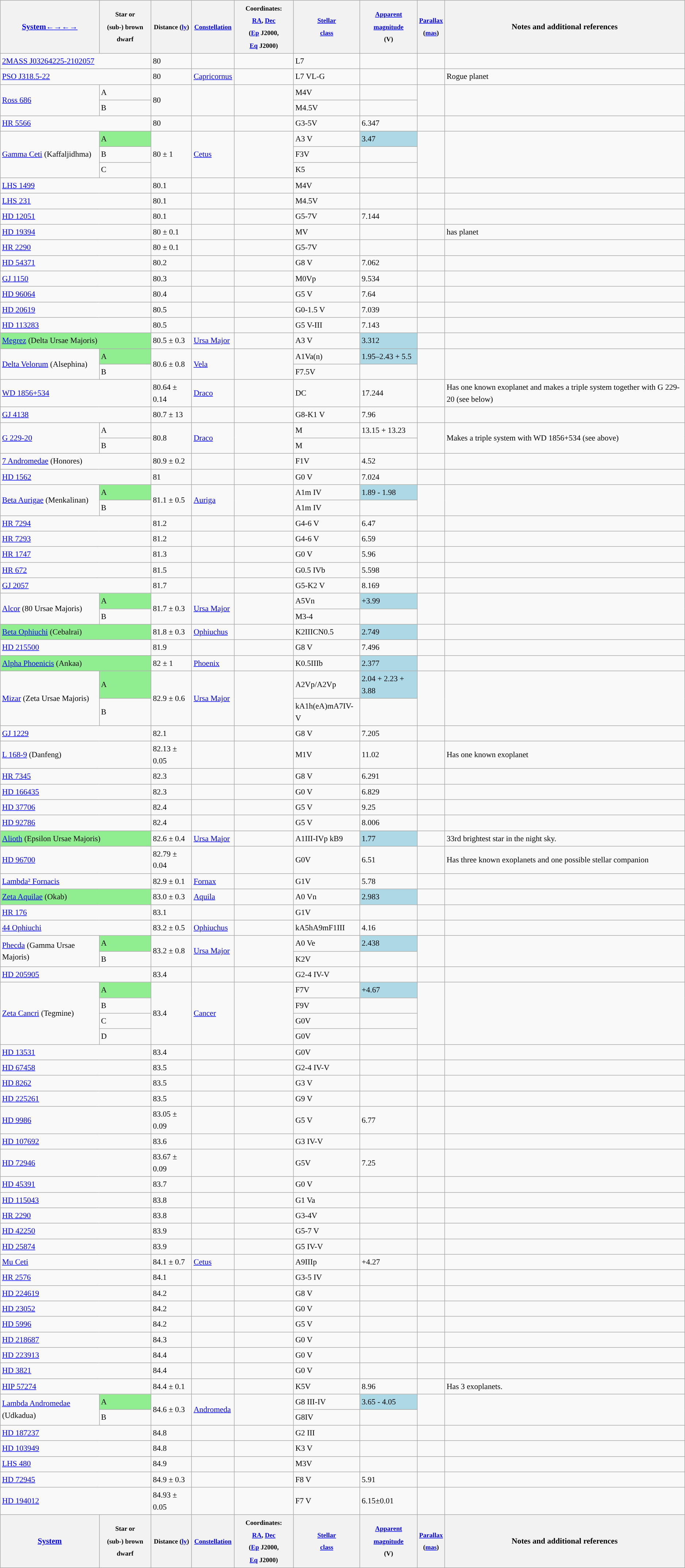<table class="wikitable sortable" style="font-size:90%; line-height:1.5em; position:relative">
<tr>
<th scope="col"><a href='#'>System</a><span><a href='#'>←</a></span><span><a href='#'>→</a></span><span><a href='#'>←</a></span><span><a href='#'>→</a></span></th>
<th><small>Star or<br>(sub-) brown dwarf</small></th>
<th scope="col"><small>Distance (<a href='#'>ly</a>)</small></th>
<th><small><a href='#'>Constellation</a></small></th>
<th><small>Coordinates:<br><a href='#'>RA</a>, <a href='#'>Dec</a><br>(<a href='#'>Ep</a> J2000, <a href='#'>Eq</a> J2000)</small></th>
<th scope="col"><small><a href='#'>Stellar<br>class</a></small></th>
<th scope="col"><small><a href='#'>Apparent magnitude</a><br>(V)</small></th>
<th scope="col"><small><a href='#'>Parallax</a><br>(<a href='#'>mas</a>)</small></th>
<th scope="col">Notes and additional references</th>
</tr>
<tr>
<td colspan = '2'><a href='#'>2MASS J03264225-2102057</a></td>
<td>80</td>
<td></td>
<td></td>
<td style="background: ">L7</td>
<td></td>
<td></td>
<td></td>
</tr>
<tr>
<td colspan = '2'><a href='#'>PSO J318.5-22</a></td>
<td>80</td>
<td><a href='#'>Capricornus</a></td>
<td></td>
<td style="background: ">L7 VL-G</td>
<td></td>
<td></td>
<td> Rogue planet</td>
</tr>
<tr>
<td rowspan='2'><a href='#'>Ross 686</a></td>
<td>A</td>
<td rowspan='2'>80</td>
<td rowspan='2'></td>
<td rowspan='2'></td>
<td style="background: ">M4V</td>
<td></td>
<td rowspan='2'></td>
<td rowspan='2'></td>
</tr>
<tr>
<td>B</td>
<td style="background: ">M4.5V</td>
<td></td>
</tr>
<tr>
<td colspan = '2'><a href='#'>HR 5566</a></td>
<td>80</td>
<td></td>
<td></td>
<td style="background: ">G3-5V</td>
<td>6.347</td>
<td></td>
<td></td>
</tr>
<tr>
<td rowspan='3'><a href='#'>Gamma Ceti</a> (Kaffaljidhma)</td>
<td style="background-color: lightgreen">A</td>
<td rowspan='3'>80 ± 1</td>
<td rowspan='3'><a href='#'>Cetus</a></td>
<td rowspan='3'></td>
<td style="background: ">A3 V</td>
<td style="background-color: lightblue">3.47</td>
<td rowspan='3'></td>
<td rowspan='3'></td>
</tr>
<tr>
<td>B</td>
<td style="background: ">F3V</td>
<td></td>
</tr>
<tr>
<td>C</td>
<td style="background: ">K5</td>
<td></td>
</tr>
<tr>
<td colspan = '2'><a href='#'>LHS 1499</a></td>
<td>80.1</td>
<td></td>
<td></td>
<td style="background: ">M4V</td>
<td></td>
<td></td>
<td></td>
</tr>
<tr>
<td colspan = '2'><a href='#'>LHS 231</a></td>
<td>80.1</td>
<td></td>
<td></td>
<td style="background: ">M4.5V</td>
<td></td>
<td></td>
<td></td>
</tr>
<tr>
<td colspan = '2'><a href='#'>HD 12051</a></td>
<td>80.1</td>
<td></td>
<td></td>
<td style="background: ">G5-7V</td>
<td>7.144</td>
<td></td>
<td></td>
</tr>
<tr>
<td colspan = '2'><a href='#'>HD 19394</a></td>
<td>80 ± 0.1</td>
<td></td>
<td></td>
<td style="background: ">MV</td>
<td></td>
<td></td>
<td>has planet</td>
</tr>
<tr>
<td colspan = '2'><a href='#'>HR 2290</a></td>
<td>80 ± 0.1</td>
<td></td>
<td></td>
<td style="background: ">G5-7V</td>
<td></td>
<td></td>
<td></td>
</tr>
<tr>
<td colspan = '2'><a href='#'>HD 54371</a></td>
<td>80.2</td>
<td></td>
<td></td>
<td style="background: ">G8 V</td>
<td>7.062</td>
<td></td>
<td></td>
</tr>
<tr>
<td colspan = '2'><a href='#'>GJ 1150</a></td>
<td>80.3</td>
<td></td>
<td></td>
<td style="background: ">M0Vp</td>
<td>9.534</td>
<td></td>
<td></td>
</tr>
<tr>
<td colspan = '2'><a href='#'>HD 96064</a></td>
<td>80.4</td>
<td></td>
<td></td>
<td style="background: ">G5 V</td>
<td>7.64</td>
<td></td>
</tr>
<tr>
<td colspan = '2'><a href='#'>HD 20619</a></td>
<td>80.5</td>
<td></td>
<td></td>
<td style="background: ">G0-1.5 V</td>
<td>7.039</td>
<td></td>
<td></td>
</tr>
<tr>
<td colspan = '2'><a href='#'>HD 113283</a></td>
<td>80.5</td>
<td></td>
<td></td>
<td style="background: ">G5 V-III</td>
<td>7.143</td>
<td></td>
<td></td>
</tr>
<tr>
<td colspan = '2' style="background-color: lightgreen"><a href='#'>Megrez</a> (Delta Ursae Majoris)</td>
<td>80.5 ± 0.3</td>
<td><a href='#'>Ursa Major</a></td>
<td></td>
<td style="background: ">A3 V</td>
<td style="background-color: lightblue">3.312</td>
<td></td>
<td></td>
</tr>
<tr>
<td rowspan='2'><a href='#'>Delta Velorum</a> (Alsephina)</td>
<td style="background-color: lightgreen">A</td>
<td rowspan='2'>80.6 ± 0.8</td>
<td rowspan='2'><a href='#'>Vela</a></td>
<td rowspan='2'></td>
<td style="background: ">A1Va(n)</td>
<td style="background-color: lightblue">1.95–2.43 + 5.5</td>
<td rowspan='2'></td>
<td rowspan='2'></td>
</tr>
<tr>
<td>B</td>
<td style="background: ">F7.5V</td>
<td></td>
</tr>
<tr>
<td colspan = '2'><a href='#'>WD 1856+534</a></td>
<td>80.64 ± 0.14</td>
<td><a href='#'>Draco</a></td>
<td></td>
<td style="background: ">DC</td>
<td>17.244</td>
<td></td>
<td> Has one known exoplanet and makes a triple system together with G 229-20 (see below)</td>
</tr>
<tr>
<td colspan = '2'><a href='#'>GJ 4138</a></td>
<td>80.7 ± 13</td>
<td></td>
<td></td>
<td style="background: ">G8-K1 V</td>
<td>7.96</td>
<td></td>
<td></td>
</tr>
<tr>
<td rowspan='2'><a href='#'>G 229-20</a></td>
<td>A</td>
<td rowspan='2'>80.8</td>
<td rowspan='2'><a href='#'>Draco</a></td>
<td rowspan='2'></td>
<td style="background: ">M</td>
<td>13.15 + 13.23</td>
<td rowspan='2'></td>
<td rowspan='2'> Makes a triple system with WD 1856+534 (see above)</td>
</tr>
<tr>
<td>B</td>
<td style="background: ">M</td>
<td></td>
</tr>
<tr>
<td colspan = '2'><a href='#'>7 Andromedae</a> (Honores)</td>
<td>80.9 ± 0.2</td>
<td></td>
<td></td>
<td style="background: ">F1V</td>
<td>4.52</td>
<td></td>
<td></td>
</tr>
<tr>
<td colspan = '2'><a href='#'>HD 1562</a></td>
<td>81</td>
<td></td>
<td></td>
<td style="background: ">G0 V</td>
<td>7.024</td>
<td></td>
<td></td>
</tr>
<tr>
<td rowspan='2'><a href='#'>Beta Aurigae</a> (Menkalinan)</td>
<td style="background-color: lightgreen">A</td>
<td rowspan='2'>81.1 ± 0.5</td>
<td rowspan='2'><a href='#'>Auriga</a></td>
<td rowspan='2'></td>
<td style="background: ">A1m IV</td>
<td style="background-color: lightblue">1.89 - 1.98</td>
<td rowspan='2'></td>
<td rowspan='2'></td>
</tr>
<tr>
<td>B</td>
<td style="background: ">A1m IV</td>
<td></td>
</tr>
<tr>
<td colspan = '2'><a href='#'>HR 7294</a></td>
<td>81.2</td>
<td></td>
<td></td>
<td style="background: ">G4-6 V</td>
<td>6.47</td>
<td></td>
<td></td>
</tr>
<tr>
<td colspan = '2'><a href='#'>HR 7293</a></td>
<td>81.2</td>
<td></td>
<td></td>
<td style="background: ">G4-6 V</td>
<td>6.59</td>
<td></td>
<td></td>
</tr>
<tr>
<td colspan = '2'><a href='#'>HR 1747</a></td>
<td>81.3</td>
<td></td>
<td></td>
<td style="background: ">G0 V</td>
<td>5.96</td>
<td></td>
<td></td>
</tr>
<tr>
<td colspan = '2'><a href='#'>HR 672</a></td>
<td>81.5</td>
<td></td>
<td></td>
<td style="background: ">G0.5 IVb</td>
<td>5.598</td>
<td></td>
<td></td>
</tr>
<tr>
<td colspan = '2'><a href='#'>GJ 2057</a></td>
<td>81.7</td>
<td></td>
<td></td>
<td style="background: ">G5-K2 V</td>
<td>8.169</td>
<td></td>
<td></td>
</tr>
<tr>
<td rowspan='2'><a href='#'>Alcor</a> (80 Ursae Majoris)</td>
<td style="background-color: lightgreen">A</td>
<td rowspan='2'>81.7 ± 0.3</td>
<td rowspan='2'><a href='#'>Ursa Major</a></td>
<td rowspan='2'></td>
<td style="background: ">A5Vn</td>
<td style="background-color: lightblue">+3.99</td>
<td rowspan='2'></td>
<td rowspan='2'></td>
</tr>
<tr>
<td>B</td>
<td style="background: ">M3-4</td>
<td></td>
</tr>
<tr>
<td colspan = '2' style="background-color: lightgreen"><a href='#'>Beta Ophiuchi</a> (Cebalrai)</td>
<td>81.8 ± 0.3</td>
<td><a href='#'>Ophiuchus</a></td>
<td></td>
<td style="background: ">K2IIICN0.5</td>
<td style="background-color: lightblue">2.749</td>
<td></td>
<td></td>
</tr>
<tr>
<td colspan = '2'><a href='#'>HD 215500</a></td>
<td>81.9</td>
<td></td>
<td></td>
<td style="background: ">G8 V</td>
<td>7.496</td>
<td></td>
<td></td>
</tr>
<tr>
<td colspan = '2' style="background-color: lightgreen"><a href='#'>Alpha Phoenicis</a> (Ankaa)</td>
<td>82 ± 1</td>
<td><a href='#'>Phoenix</a></td>
<td></td>
<td style="background: ">K0.5IIIb</td>
<td style="background-color: lightblue">2.377</td>
<td></td>
<td></td>
</tr>
<tr>
<td rowspan='2'><a href='#'>Mizar</a> (Zeta Ursae Majoris)</td>
<td style="background-color: lightgreen">A</td>
<td rowspan='2'>82.9 ± 0.6</td>
<td rowspan='2'><a href='#'>Ursa Major</a></td>
<td rowspan='2'></td>
<td style="background: ">A2Vp/A2Vp</td>
<td style="background-color: lightblue">2.04 + 2.23 + 3.88</td>
<td rowspan='2'></td>
<td rowspan='2'></td>
</tr>
<tr>
<td>B</td>
<td style="background: ">kA1h(eA)mA7IV-V</td>
<td></td>
</tr>
<tr>
<td colspan = '2'><a href='#'>GJ 1229</a></td>
<td>82.1</td>
<td></td>
<td></td>
<td style="background: ">G8 V</td>
<td>7.205</td>
<td></td>
<td></td>
</tr>
<tr>
<td colspan = '2'><a href='#'>L 168-9</a> (Danfeng)</td>
<td>82.13 ± 0.05</td>
<td></td>
<td></td>
<td style="background: ">M1V</td>
<td>11.02</td>
<td></td>
<td>Has one known exoplanet</td>
</tr>
<tr>
<td colspan = '2'><a href='#'>HR 7345</a></td>
<td>82.3</td>
<td></td>
<td></td>
<td style="background: ">G8 V</td>
<td>6.291</td>
<td></td>
<td></td>
</tr>
<tr>
<td colspan = '2'><a href='#'>HD 166435</a></td>
<td>82.3</td>
<td></td>
<td></td>
<td style="background: ">G0 V</td>
<td>6.829</td>
<td></td>
<td></td>
</tr>
<tr>
<td colspan = '2'><a href='#'>HD 37706</a></td>
<td>82.4</td>
<td></td>
<td></td>
<td style="background: ">G5 V</td>
<td>9.25</td>
<td></td>
<td></td>
</tr>
<tr>
<td colspan = '2'><a href='#'>HD 92786</a></td>
<td>82.4</td>
<td></td>
<td></td>
<td style="background: ">G5 V</td>
<td>8.006</td>
<td></td>
<td></td>
</tr>
<tr>
<td colspan = '2' style="background-color: lightgreen"><a href='#'>Alioth</a> (Epsilon Ursae Majoris)</td>
<td>82.6 ± 0.4</td>
<td><a href='#'>Ursa Major</a></td>
<td></td>
<td style="background: ">A1III-IVp kB9</td>
<td style="background-color: lightblue">1.77</td>
<td></td>
<td>33rd brightest star in the night sky.</td>
</tr>
<tr>
<td colspan = '2'><a href='#'>HD 96700</a></td>
<td>82.79 ± 0.04</td>
<td></td>
<td></td>
<td style="background: ">G0V</td>
<td>6.51</td>
<td></td>
<td>Has three known exoplanets and one possible stellar companion</td>
</tr>
<tr>
<td colspan = '2'><a href='#'>Lambda² Fornacis</a></td>
<td>82.9 ± 0.1</td>
<td><a href='#'>Fornax</a></td>
<td></td>
<td style="background: ">G1V</td>
<td>5.78</td>
<td></td>
<td></td>
</tr>
<tr>
<td colspan = '2' style="background-color: lightgreen"><a href='#'>Zeta Aquilae</a> (Okab)</td>
<td>83.0 ± 0.3</td>
<td><a href='#'>Aquila</a></td>
<td></td>
<td style="background: ">A0 Vn</td>
<td style="background-color: lightblue">2.983</td>
<td></td>
<td></td>
</tr>
<tr>
<td colspan = '2'><a href='#'>HR 176</a></td>
<td>83.1</td>
<td></td>
<td></td>
<td style="background: ">G1V</td>
<td></td>
<td></td>
<td></td>
</tr>
<tr>
<td colspan = '2'><a href='#'>44 Ophiuchi</a></td>
<td>83.2 ± 0.5</td>
<td><a href='#'>Ophiuchus</a></td>
<td></td>
<td style="background: ">kA5hA9mF1III</td>
<td>4.16</td>
<td></td>
<td></td>
</tr>
<tr>
<td rowspan='2'><a href='#'>Phecda</a> (Gamma Ursae Majoris)</td>
<td style="background-color: lightgreen">A</td>
<td rowspan='2'>83.2 ± 0.8</td>
<td rowspan='2'><a href='#'>Ursa Major</a></td>
<td rowspan='2'></td>
<td style="background: ">A0 Ve</td>
<td style="background-color: lightblue">2.438</td>
<td rowspan='2'></td>
<td rowspan='2'></td>
</tr>
<tr>
<td>B</td>
<td style="background: ">K2V</td>
<td></td>
</tr>
<tr>
<td colspan = '2'><a href='#'>HD 205905</a></td>
<td>83.4</td>
<td></td>
<td></td>
<td style="background: ">G2-4 IV-V</td>
<td></td>
<td></td>
<td></td>
</tr>
<tr>
<td rowspan='4'><a href='#'>Zeta Cancri</a> (Tegmine)</td>
<td style="background-color: lightgreen">A</td>
<td rowspan='4'>83.4</td>
<td rowspan='4'><a href='#'>Cancer</a></td>
<td rowspan='4'></td>
<td style="background: ">F7V</td>
<td style="background-color: lightblue">+4.67</td>
<td rowspan='4'></td>
<td rowspan='4'></td>
</tr>
<tr>
<td>B</td>
<td style="background: ">F9V</td>
<td></td>
</tr>
<tr>
<td>C</td>
<td style="background: ">G0V</td>
<td></td>
</tr>
<tr>
<td>D</td>
<td style="background: ">G0V</td>
<td></td>
</tr>
<tr>
<td colspan = '2'><a href='#'>HD 13531</a></td>
<td>83.4</td>
<td></td>
<td></td>
<td style="background: ">G0V</td>
<td></td>
<td></td>
<td></td>
</tr>
<tr>
<td colspan = '2'><a href='#'>HD 67458</a></td>
<td>83.5</td>
<td></td>
<td></td>
<td style="background: ">G2-4 IV-V</td>
<td></td>
<td></td>
<td></td>
</tr>
<tr>
<td colspan = '2'><a href='#'>HD 8262</a></td>
<td>83.5</td>
<td></td>
<td></td>
<td style="background: ">G3 V</td>
<td></td>
<td></td>
<td></td>
</tr>
<tr>
<td colspan = '2'><a href='#'>HD 225261</a></td>
<td>83.5</td>
<td></td>
<td></td>
<td style="background: ">G9 V</td>
<td></td>
<td></td>
<td></td>
</tr>
<tr>
<td colspan = '2'><a href='#'>HD 9986</a></td>
<td>83.05 ± 0.09</td>
<td></td>
<td></td>
<td style="background: ">G5 V</td>
<td>6.77</td>
<td></td>
<td></td>
</tr>
<tr>
<td colspan = '2'><a href='#'>HD 107692</a></td>
<td>83.6</td>
<td></td>
<td></td>
<td style="background: ">G3 IV-V</td>
<td></td>
<td></td>
<td></td>
</tr>
<tr>
<td colspan = '2'><a href='#'>HD 72946</a></td>
<td>83.67 ± 0.09</td>
<td></td>
<td></td>
<td style="background: ">G5V</td>
<td>7.25</td>
<td></td>
<td></td>
</tr>
<tr>
<td colspan = '2'><a href='#'>HD 45391</a></td>
<td>83.7</td>
<td></td>
<td></td>
<td style="background: ">G0 V</td>
<td></td>
<td></td>
<td></td>
</tr>
<tr>
<td colspan = '2'><a href='#'>HD 115043</a></td>
<td>83.8</td>
<td></td>
<td></td>
<td style="background: ">G1 Va</td>
<td></td>
<td></td>
<td></td>
</tr>
<tr>
<td colspan = '2'><a href='#'>HR 2290</a></td>
<td>83.8</td>
<td></td>
<td></td>
<td style="background: ">G3-4V</td>
<td></td>
<td></td>
<td></td>
</tr>
<tr>
<td colspan = '2'><a href='#'>HD 42250</a></td>
<td>83.9</td>
<td></td>
<td></td>
<td style="background: ">G5-7 V</td>
<td></td>
<td></td>
<td></td>
</tr>
<tr>
<td colspan = '2'><a href='#'>HD 25874</a></td>
<td>83.9</td>
<td></td>
<td></td>
<td style="background: ">G5 IV-V</td>
<td></td>
<td></td>
<td></td>
</tr>
<tr>
<td colspan = '2'><a href='#'>Mu Ceti</a></td>
<td>84.1 ± 0.7</td>
<td><a href='#'>Cetus</a></td>
<td></td>
<td style="background: ">A9IIIp</td>
<td>+4.27</td>
<td></td>
<td></td>
</tr>
<tr>
<td colspan = '2'><a href='#'>HR 2576</a></td>
<td>84.1</td>
<td></td>
<td></td>
<td style="background: ">G3-5 IV</td>
<td></td>
<td></td>
<td></td>
</tr>
<tr>
<td colspan = '2'><a href='#'>HD 224619</a></td>
<td>84.2</td>
<td></td>
<td></td>
<td style="background: ">G8 V</td>
<td></td>
<td></td>
<td></td>
</tr>
<tr>
<td colspan = '2'><a href='#'>HD 23052</a></td>
<td>84.2</td>
<td></td>
<td></td>
<td style="background: ">G0 V</td>
<td></td>
<td></td>
<td></td>
</tr>
<tr>
<td colspan = '2'><a href='#'>HD 5996</a></td>
<td>84.2</td>
<td></td>
<td></td>
<td style="background: ">G5 V</td>
<td></td>
<td></td>
<td></td>
</tr>
<tr>
<td colspan = '2'><a href='#'>HD 218687</a></td>
<td>84.3</td>
<td></td>
<td></td>
<td style="background: ">G0 V</td>
<td></td>
<td></td>
<td></td>
</tr>
<tr>
<td colspan = '2'><a href='#'>HD 223913</a></td>
<td>84.4</td>
<td></td>
<td></td>
<td style="background: ">G0 V</td>
<td></td>
<td></td>
<td></td>
</tr>
<tr>
<td colspan = '2'><a href='#'>HD 3821</a></td>
<td>84.4</td>
<td></td>
<td></td>
<td style="background: ">G0 V</td>
<td></td>
<td></td>
<td></td>
</tr>
<tr>
<td colspan = '2'><a href='#'>HIP 57274</a></td>
<td>84.4 ± 0.1</td>
<td></td>
<td></td>
<td style="background: ">K5V</td>
<td>8.96</td>
<td></td>
<td>Has 3 exoplanets.</td>
</tr>
<tr>
<td rowspan='2'><a href='#'>Lambda Andromedae</a> (Udkadua)</td>
<td style="background-color: lightgreen">A</td>
<td rowspan='2'>84.6 ± 0.3</td>
<td rowspan='2'><a href='#'>Andromeda</a></td>
<td rowspan='2'></td>
<td style="background: ">G8 III-IV</td>
<td style="background-color: lightblue">3.65 - 4.05</td>
<td rowspan='2'></td>
<td rowspan='2'></td>
</tr>
<tr>
<td>B</td>
<td style="background: ">G8IV</td>
<td></td>
</tr>
<tr>
<td colspan = '2'><a href='#'>HD 187237</a></td>
<td>84.8</td>
<td></td>
<td></td>
<td style="background: ">G2 III</td>
<td></td>
<td></td>
<td></td>
</tr>
<tr>
<td colspan = '2'><a href='#'>HD 103949</a></td>
<td>84.8</td>
<td></td>
<td></td>
<td style="background: ">K3 V</td>
<td></td>
<td></td>
<td></td>
</tr>
<tr>
<td colspan = '2'><a href='#'>LHS 480</a></td>
<td>84.9</td>
<td></td>
<td></td>
<td style="background: ">M3V</td>
<td></td>
<td></td>
<td></td>
</tr>
<tr>
<td colspan = '2'><a href='#'>HD 72945</a></td>
<td>84.9 ± 0.3</td>
<td></td>
<td></td>
<td style="background: ">F8 V</td>
<td>5.91</td>
<td></td>
<td></td>
</tr>
<tr>
<td colspan = '2'><a href='#'>HD 194012</a></td>
<td>84.93 ± 0.05</td>
<td></td>
<td></td>
<td style="background: ">F7 V</td>
<td>6.15±0.01</td>
<td></td>
<td></td>
</tr>
<tr>
<th scope="col"><a href='#'>System</a></th>
<th><small>Star or<br>(sub-) brown dwarf</small></th>
<th scope="col"><small>Distance (<a href='#'>ly</a>)</small></th>
<th><small><a href='#'>Constellation</a></small></th>
<th><small>Coordinates:<br><a href='#'>RA</a>, <a href='#'>Dec</a><br>(<a href='#'>Ep</a> J2000, <a href='#'>Eq</a> J2000)</small></th>
<th scope="col"><small><a href='#'>Stellar<br>class</a></small></th>
<th scope="col"><small><a href='#'>Apparent magnitude</a><br>(V)</small></th>
<th scope="col"><small><a href='#'>Parallax</a><br>(<a href='#'>mas</a>)</small></th>
<th scope="col">Notes and additional references</th>
</tr>
</table>
